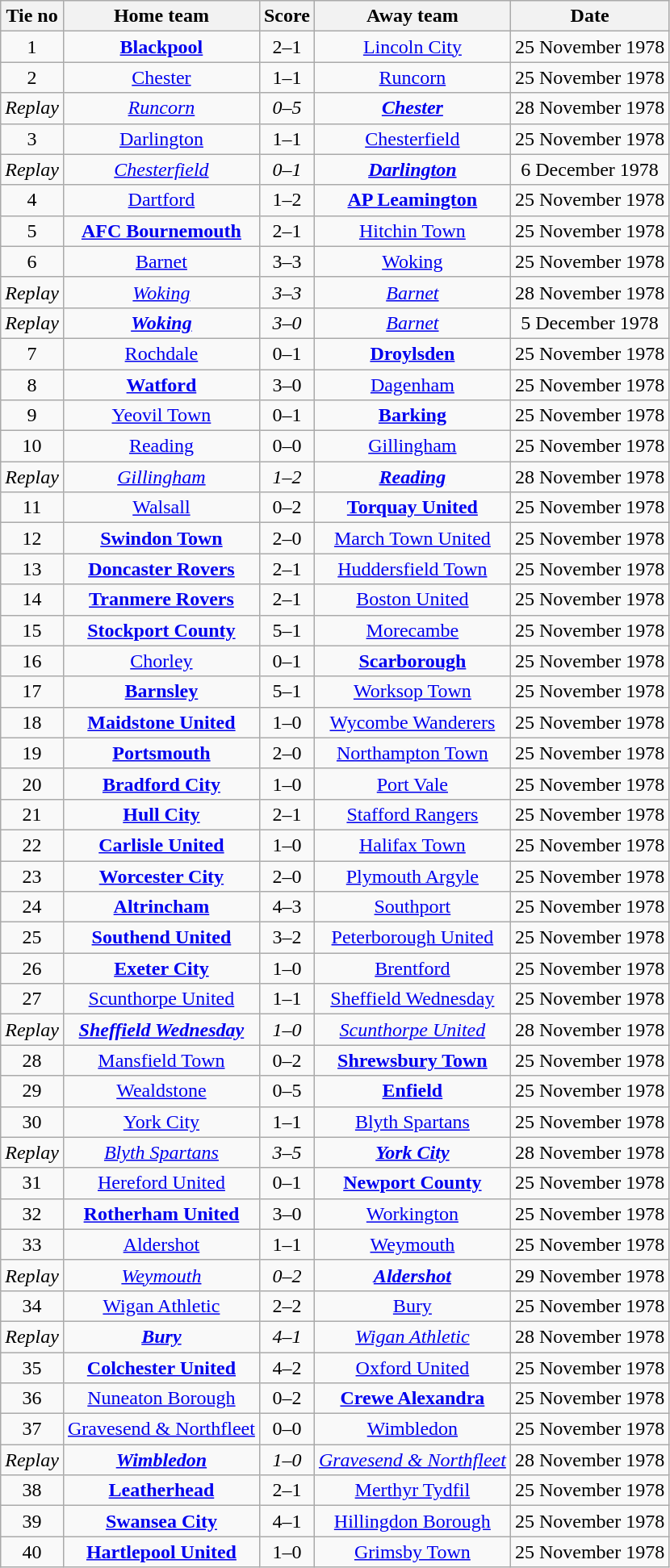<table class="wikitable" style="text-align: center">
<tr>
<th>Tie no</th>
<th>Home team</th>
<th>Score</th>
<th>Away team</th>
<th>Date</th>
</tr>
<tr>
<td>1</td>
<td><strong><a href='#'>Blackpool</a></strong></td>
<td>2–1</td>
<td><a href='#'>Lincoln City</a></td>
<td>25 November 1978</td>
</tr>
<tr>
<td>2</td>
<td><a href='#'>Chester</a></td>
<td>1–1</td>
<td><a href='#'>Runcorn</a></td>
<td>25 November 1978</td>
</tr>
<tr>
<td><em>Replay</em></td>
<td><em><a href='#'>Runcorn</a></em></td>
<td><em>0–5</em></td>
<td><strong><em><a href='#'>Chester</a></em></strong></td>
<td>28 November 1978</td>
</tr>
<tr>
<td>3</td>
<td><a href='#'>Darlington</a></td>
<td>1–1</td>
<td><a href='#'>Chesterfield</a></td>
<td>25 November 1978</td>
</tr>
<tr>
<td><em>Replay</em></td>
<td><em><a href='#'>Chesterfield</a></em></td>
<td><em>0–1</em></td>
<td><strong><em><a href='#'>Darlington</a></em></strong></td>
<td>6 December 1978</td>
</tr>
<tr>
<td>4</td>
<td><a href='#'>Dartford</a></td>
<td>1–2</td>
<td><strong><a href='#'>AP Leamington</a></strong></td>
<td>25 November 1978</td>
</tr>
<tr>
<td>5</td>
<td><strong><a href='#'>AFC Bournemouth</a></strong></td>
<td>2–1</td>
<td><a href='#'>Hitchin Town</a></td>
<td>25 November 1978</td>
</tr>
<tr>
<td>6</td>
<td><a href='#'>Barnet</a></td>
<td>3–3</td>
<td><a href='#'>Woking</a></td>
<td>25 November 1978</td>
</tr>
<tr>
<td><em>Replay</em></td>
<td><em><a href='#'>Woking</a></em></td>
<td><em>3–3</em></td>
<td><em><a href='#'>Barnet</a></em></td>
<td>28 November 1978</td>
</tr>
<tr>
<td><em>Replay</em></td>
<td><strong><em><a href='#'>Woking</a></em></strong></td>
<td><em>3–0</em></td>
<td><em><a href='#'>Barnet</a></em></td>
<td>5 December 1978</td>
</tr>
<tr>
<td>7</td>
<td><a href='#'>Rochdale</a></td>
<td>0–1</td>
<td><strong><a href='#'>Droylsden</a></strong></td>
<td>25 November 1978</td>
</tr>
<tr>
<td>8</td>
<td><strong><a href='#'>Watford</a></strong></td>
<td>3–0</td>
<td><a href='#'>Dagenham</a></td>
<td>25 November 1978</td>
</tr>
<tr>
<td>9</td>
<td><a href='#'>Yeovil Town</a></td>
<td>0–1</td>
<td><strong><a href='#'>Barking</a></strong></td>
<td>25 November 1978</td>
</tr>
<tr>
<td>10</td>
<td><a href='#'>Reading</a></td>
<td>0–0</td>
<td><a href='#'>Gillingham</a></td>
<td>25 November 1978</td>
</tr>
<tr>
<td><em>Replay</em></td>
<td><em><a href='#'>Gillingham</a></em></td>
<td><em>1–2</em></td>
<td><strong><em><a href='#'>Reading</a></em></strong></td>
<td>28 November 1978</td>
</tr>
<tr>
<td>11</td>
<td><a href='#'>Walsall</a></td>
<td>0–2</td>
<td><strong><a href='#'>Torquay United</a></strong></td>
<td>25 November 1978</td>
</tr>
<tr>
<td>12</td>
<td><strong><a href='#'>Swindon Town</a></strong></td>
<td>2–0</td>
<td><a href='#'>March Town United</a></td>
<td>25 November 1978</td>
</tr>
<tr>
<td>13</td>
<td><strong><a href='#'>Doncaster Rovers</a></strong></td>
<td>2–1</td>
<td><a href='#'>Huddersfield Town</a></td>
<td>25 November 1978</td>
</tr>
<tr>
<td>14</td>
<td><strong><a href='#'>Tranmere Rovers</a></strong></td>
<td>2–1</td>
<td><a href='#'>Boston United</a></td>
<td>25 November 1978</td>
</tr>
<tr>
<td>15</td>
<td><strong><a href='#'>Stockport County</a></strong></td>
<td>5–1</td>
<td><a href='#'>Morecambe</a></td>
<td>25 November 1978</td>
</tr>
<tr>
<td>16</td>
<td><a href='#'>Chorley</a></td>
<td>0–1</td>
<td><strong><a href='#'>Scarborough</a></strong></td>
<td>25 November 1978</td>
</tr>
<tr>
<td>17</td>
<td><strong><a href='#'>Barnsley</a></strong></td>
<td>5–1</td>
<td><a href='#'>Worksop Town</a></td>
<td>25 November 1978</td>
</tr>
<tr>
<td>18</td>
<td><strong><a href='#'>Maidstone United</a></strong></td>
<td>1–0</td>
<td><a href='#'>Wycombe Wanderers</a></td>
<td>25 November 1978</td>
</tr>
<tr>
<td>19</td>
<td><strong><a href='#'>Portsmouth</a></strong></td>
<td>2–0</td>
<td><a href='#'>Northampton Town</a></td>
<td>25 November 1978</td>
</tr>
<tr>
<td>20</td>
<td><strong><a href='#'>Bradford City</a></strong></td>
<td>1–0</td>
<td><a href='#'>Port Vale</a></td>
<td>25 November 1978</td>
</tr>
<tr>
<td>21</td>
<td><strong><a href='#'>Hull City</a></strong></td>
<td>2–1</td>
<td><a href='#'>Stafford Rangers</a></td>
<td>25 November 1978</td>
</tr>
<tr>
<td>22</td>
<td><strong><a href='#'>Carlisle United</a></strong></td>
<td>1–0</td>
<td><a href='#'>Halifax Town</a></td>
<td>25 November 1978</td>
</tr>
<tr>
<td>23</td>
<td><strong><a href='#'>Worcester City</a></strong></td>
<td>2–0</td>
<td><a href='#'>Plymouth Argyle</a></td>
<td>25 November 1978</td>
</tr>
<tr>
<td>24</td>
<td><strong><a href='#'>Altrincham</a></strong></td>
<td>4–3</td>
<td><a href='#'>Southport</a></td>
<td>25 November 1978</td>
</tr>
<tr>
<td>25</td>
<td><strong><a href='#'>Southend United</a></strong></td>
<td>3–2</td>
<td><a href='#'>Peterborough United</a></td>
<td>25 November 1978</td>
</tr>
<tr>
<td>26</td>
<td><strong><a href='#'>Exeter City</a></strong></td>
<td>1–0</td>
<td><a href='#'>Brentford</a></td>
<td>25 November 1978</td>
</tr>
<tr>
<td>27</td>
<td><a href='#'>Scunthorpe United</a></td>
<td>1–1</td>
<td><a href='#'>Sheffield Wednesday</a></td>
<td>25 November 1978</td>
</tr>
<tr>
<td><em>Replay</em></td>
<td><strong><em><a href='#'>Sheffield Wednesday</a></em></strong></td>
<td><em>1–0</em></td>
<td><em><a href='#'>Scunthorpe United</a></em></td>
<td>28 November 1978</td>
</tr>
<tr>
<td>28</td>
<td><a href='#'>Mansfield Town</a></td>
<td>0–2</td>
<td><strong><a href='#'>Shrewsbury Town</a></strong></td>
<td>25 November 1978</td>
</tr>
<tr>
<td>29</td>
<td><a href='#'>Wealdstone</a></td>
<td>0–5</td>
<td><strong><a href='#'>Enfield</a></strong></td>
<td>25 November 1978</td>
</tr>
<tr>
<td>30</td>
<td><a href='#'>York City</a></td>
<td>1–1</td>
<td><a href='#'>Blyth Spartans</a></td>
<td>25 November 1978</td>
</tr>
<tr>
<td><em>Replay</em></td>
<td><em><a href='#'>Blyth Spartans</a></em></td>
<td><em>3–5</em></td>
<td><strong><em><a href='#'>York City</a></em></strong></td>
<td>28 November 1978</td>
</tr>
<tr>
<td>31</td>
<td><a href='#'>Hereford United</a></td>
<td>0–1</td>
<td><strong><a href='#'>Newport County</a></strong></td>
<td>25 November 1978</td>
</tr>
<tr>
<td>32</td>
<td><strong><a href='#'>Rotherham United</a></strong></td>
<td>3–0</td>
<td><a href='#'>Workington</a></td>
<td>25 November 1978</td>
</tr>
<tr>
<td>33</td>
<td><a href='#'>Aldershot</a></td>
<td>1–1</td>
<td><a href='#'>Weymouth</a></td>
<td>25 November 1978</td>
</tr>
<tr>
<td><em>Replay</em></td>
<td><em><a href='#'>Weymouth</a></em></td>
<td><em>0–2</em></td>
<td><strong><em><a href='#'>Aldershot</a></em></strong></td>
<td>29 November 1978</td>
</tr>
<tr>
<td>34</td>
<td><a href='#'>Wigan Athletic</a></td>
<td>2–2</td>
<td><a href='#'>Bury</a></td>
<td>25 November 1978</td>
</tr>
<tr>
<td><em>Replay</em></td>
<td><strong><em><a href='#'>Bury</a></em></strong></td>
<td><em>4–1</em></td>
<td><em><a href='#'>Wigan Athletic</a></em></td>
<td>28 November 1978</td>
</tr>
<tr>
<td>35</td>
<td><strong><a href='#'>Colchester United</a></strong></td>
<td>4–2</td>
<td><a href='#'>Oxford United</a></td>
<td>25 November 1978</td>
</tr>
<tr>
<td>36</td>
<td><a href='#'>Nuneaton Borough</a></td>
<td>0–2</td>
<td><strong><a href='#'>Crewe Alexandra</a></strong></td>
<td>25 November 1978</td>
</tr>
<tr>
<td>37</td>
<td><a href='#'>Gravesend & Northfleet</a></td>
<td>0–0</td>
<td><a href='#'>Wimbledon</a></td>
<td>25 November 1978</td>
</tr>
<tr>
<td><em>Replay</em></td>
<td><strong><em><a href='#'>Wimbledon</a></em></strong></td>
<td><em>1–0</em></td>
<td><em><a href='#'>Gravesend & Northfleet</a></em></td>
<td>28 November 1978</td>
</tr>
<tr>
<td>38</td>
<td><strong><a href='#'>Leatherhead</a></strong></td>
<td>2–1</td>
<td><a href='#'>Merthyr Tydfil</a></td>
<td>25 November 1978</td>
</tr>
<tr>
<td>39</td>
<td><strong><a href='#'>Swansea City</a></strong></td>
<td>4–1</td>
<td><a href='#'>Hillingdon Borough</a></td>
<td>25 November 1978</td>
</tr>
<tr>
<td>40</td>
<td><strong><a href='#'>Hartlepool United</a></strong></td>
<td>1–0</td>
<td><a href='#'>Grimsby Town</a></td>
<td>25 November 1978</td>
</tr>
</table>
